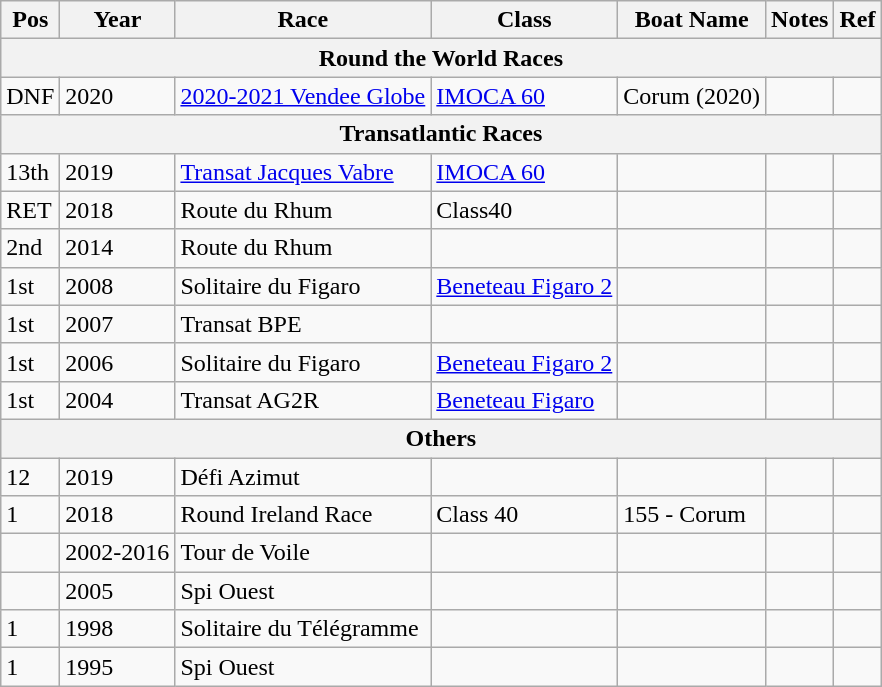<table class="wikitable sortable">
<tr>
<th>Pos</th>
<th>Year</th>
<th>Race</th>
<th>Class</th>
<th>Boat Name</th>
<th>Notes</th>
<th>Ref</th>
</tr>
<tr>
<th colspan = 7><strong>Round the World Races</strong></th>
</tr>
<tr>
<td>DNF</td>
<td>2020</td>
<td><a href='#'>2020-2021 Vendee Globe</a></td>
<td><a href='#'>IMOCA 60</a></td>
<td>Corum (2020)</td>
<td></td>
<td></td>
</tr>
<tr>
<th colspan = 7>Transatlantic Races</th>
</tr>
<tr>
<td>13th</td>
<td>2019</td>
<td><a href='#'>Transat Jacques Vabre</a></td>
<td><a href='#'>IMOCA 60</a></td>
<td></td>
<td></td>
<td></td>
</tr>
<tr>
<td>RET</td>
<td>2018</td>
<td>Route du Rhum</td>
<td>Class40</td>
<td></td>
<td></td>
<td></td>
</tr>
<tr>
<td>2nd</td>
<td>2014</td>
<td>Route du Rhum</td>
<td></td>
<td></td>
<td></td>
<td></td>
</tr>
<tr>
<td>1st</td>
<td>2008</td>
<td>Solitaire du Figaro</td>
<td><a href='#'>Beneteau Figaro 2</a></td>
<td></td>
<td></td>
<td></td>
</tr>
<tr>
<td>1st</td>
<td>2007</td>
<td>Transat BPE</td>
<td></td>
<td></td>
<td></td>
</tr>
<tr>
<td>1st</td>
<td>2006</td>
<td>Solitaire du Figaro</td>
<td><a href='#'>Beneteau Figaro 2</a></td>
<td></td>
<td></td>
<td></td>
</tr>
<tr>
<td>1st</td>
<td>2004</td>
<td>Transat AG2R</td>
<td><a href='#'>Beneteau Figaro</a></td>
<td></td>
<td></td>
<td></td>
</tr>
<tr>
<th colspan = 7>Others</th>
</tr>
<tr>
<td>12</td>
<td>2019</td>
<td>Défi Azimut</td>
<td></td>
<td></td>
<td></td>
<td></td>
</tr>
<tr>
<td>1</td>
<td>2018</td>
<td>Round Ireland Race</td>
<td>Class 40</td>
<td>155 - Corum</td>
<td></td>
<td></td>
</tr>
<tr>
<td></td>
<td>2002-2016</td>
<td>Tour de Voile</td>
<td></td>
<td></td>
<td></td>
<td></td>
</tr>
<tr>
<td></td>
<td>2005</td>
<td>Spi Ouest</td>
<td></td>
<td></td>
<td></td>
<td></td>
</tr>
<tr>
<td>1</td>
<td>1998</td>
<td>Solitaire du Télégramme</td>
<td></td>
<td></td>
<td></td>
<td></td>
</tr>
<tr>
<td>1</td>
<td>1995</td>
<td>Spi Ouest</td>
<td></td>
<td></td>
<td></td>
<td></td>
</tr>
</table>
